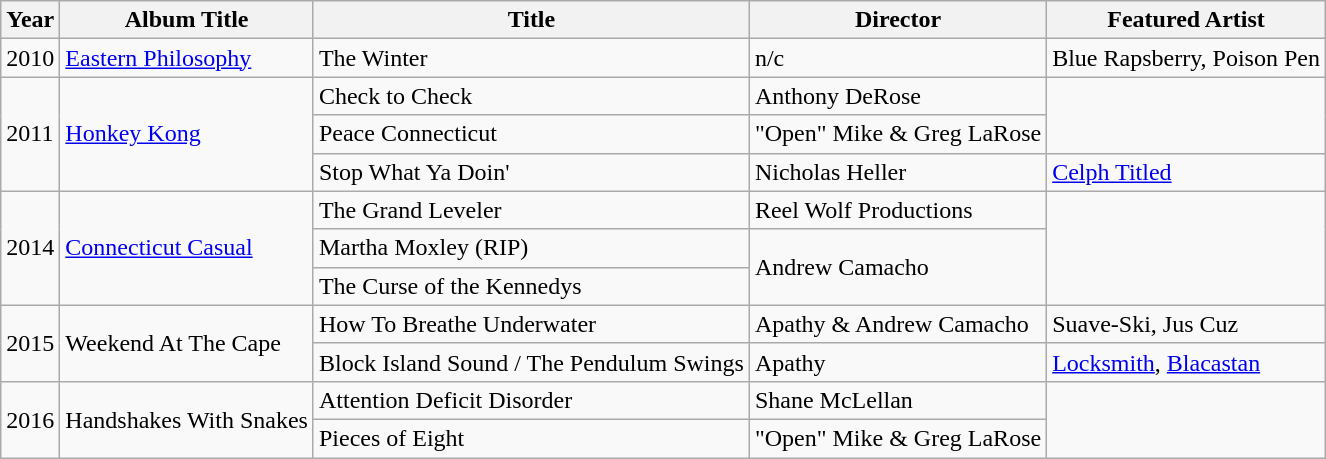<table class="wikitable">
<tr>
<th>Year</th>
<th>Album Title</th>
<th>Title</th>
<th>Director</th>
<th>Featured Artist</th>
</tr>
<tr>
<td>2010</td>
<td><a href='#'>Eastern Philosophy</a></td>
<td>The Winter</td>
<td>n/c</td>
<td>Blue Rapsberry, Poison Pen</td>
</tr>
<tr>
<td rowspan="3">2011</td>
<td rowspan="3"><a href='#'>Honkey Kong</a></td>
<td>Check to Check</td>
<td>Anthony DeRose</td>
<td rowspan="2"></td>
</tr>
<tr>
<td>Peace Connecticut</td>
<td>"Open" Mike & Greg LaRose</td>
</tr>
<tr>
<td>Stop What Ya Doin'</td>
<td>Nicholas Heller</td>
<td><a href='#'>Celph Titled</a></td>
</tr>
<tr>
<td rowspan="3">2014</td>
<td rowspan="3"><a href='#'>Connecticut Casual</a></td>
<td>The Grand Leveler</td>
<td>Reel Wolf Productions</td>
<td rowspan="3"></td>
</tr>
<tr>
<td>Martha Moxley (RIP)</td>
<td rowspan="2">Andrew Camacho</td>
</tr>
<tr>
<td>The Curse of the Kennedys</td>
</tr>
<tr>
<td rowspan="2">2015</td>
<td rowspan="2">Weekend At The Cape</td>
<td>How To Breathe Underwater</td>
<td>Apathy & Andrew Camacho</td>
<td>Suave-Ski, Jus Cuz</td>
</tr>
<tr>
<td>Block Island Sound / The Pendulum Swings</td>
<td>Apathy</td>
<td><a href='#'>Locksmith</a>, <a href='#'>Blacastan</a></td>
</tr>
<tr>
<td rowspan="2">2016</td>
<td rowspan="2">Handshakes With Snakes</td>
<td>Attention Deficit Disorder</td>
<td>Shane McLellan</td>
<td rowspan="2"></td>
</tr>
<tr>
<td>Pieces of Eight</td>
<td>"Open" Mike & Greg LaRose</td>
</tr>
</table>
